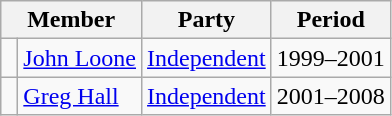<table class="wikitable">
<tr>
<th colspan="2">Member</th>
<th>Party</th>
<th>Period</th>
</tr>
<tr>
<td> </td>
<td><a href='#'>John Loone</a></td>
<td><a href='#'>Independent</a></td>
<td>1999–2001</td>
</tr>
<tr>
<td> </td>
<td><a href='#'>Greg Hall</a></td>
<td><a href='#'>Independent</a></td>
<td>2001–2008</td>
</tr>
</table>
